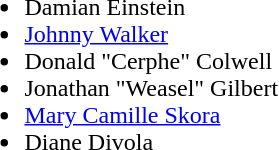<table width=90%>
<tr>
<td valign="top" align="left" width=33%><br><ul><li>Damian Einstein</li><li><a href='#'>Johnny Walker</a></li><li>Donald "Cerphe" Colwell</li><li>Jonathan "Weasel" Gilbert</li><li><a href='#'>Mary Camille Skora</a></li><li>Diane Divola</li></ul></td>
</tr>
</table>
